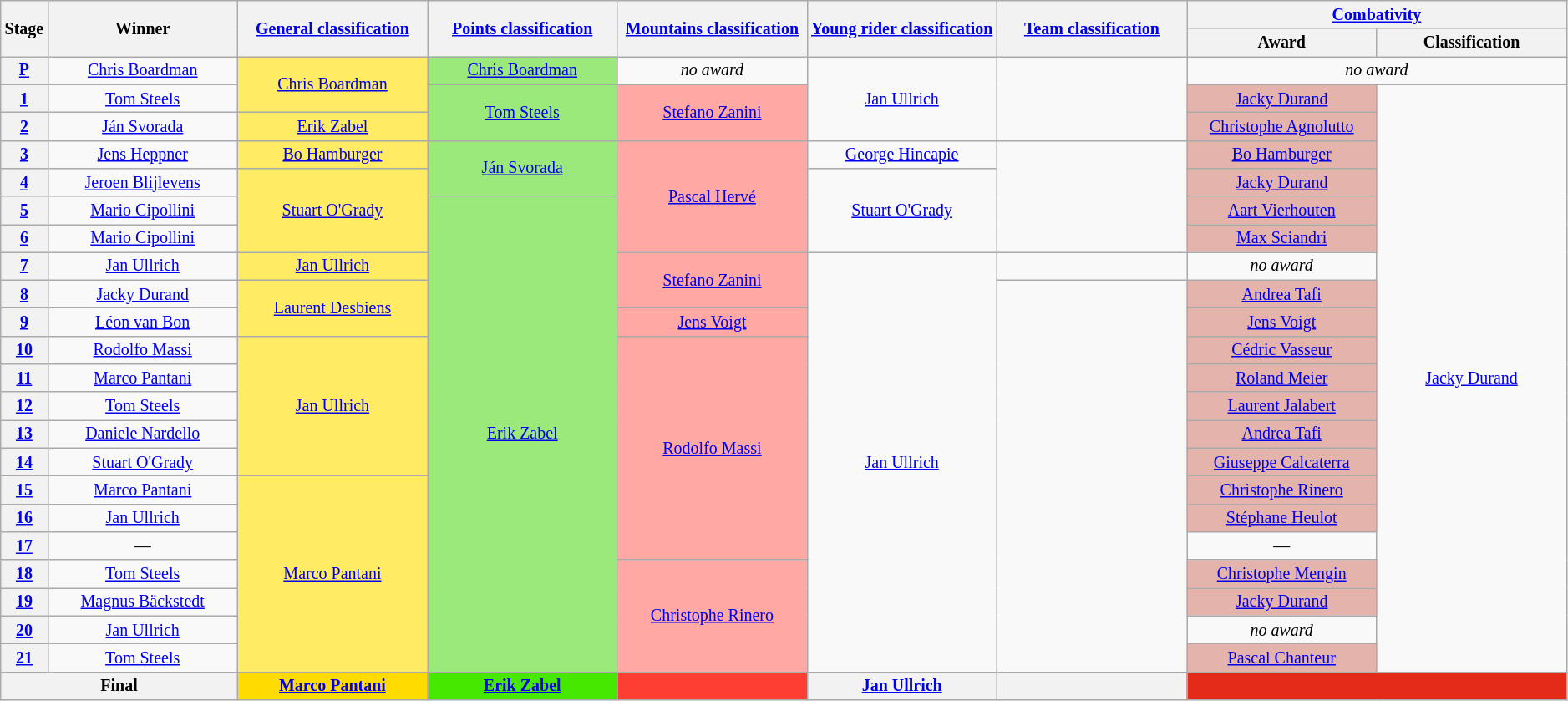<table class="wikitable" style="text-align:center; font-size:smaller; clear:both;">
<tr>
<th scope="col" style="width:1%;" rowspan="2">Stage</th>
<th scope="col" style="width:12%;" rowspan="2">Winner</th>
<th scope="col" style="width:12%;" rowspan="2"><a href='#'>General classification</a><br></th>
<th scope="col" style="width:12%;" rowspan="2"><a href='#'>Points classification</a><br></th>
<th scope="col" style="width:12%;" rowspan="2"><a href='#'>Mountains classification</a><br></th>
<th scope="col" style="width:12%;" rowspan="2"><a href='#'>Young rider classification</a></th>
<th scope="col" style="width:12%;" rowspan="2"><a href='#'>Team classification</a></th>
<th scope="col" style="width:22%;" colspan="2"><a href='#'>Combativity</a></th>
</tr>
<tr>
<th scope="col" style="width:12%;"> Award</th>
<th scope="col" style="width:12%;">Classification</th>
</tr>
<tr>
<th scope="row"><a href='#'>P</a></th>
<td><a href='#'>Chris Boardman</a></td>
<td style="background:#FFEB64;" rowspan="2"><a href='#'>Chris Boardman</a></td>
<td style="background:#9CE97B;"><a href='#'>Chris Boardman</a></td>
<td><em>no award</em></td>
<td rowspan="3"><a href='#'>Jan Ullrich</a></td>
<td rowspan="3"></td>
<td colspan="2"><em>no award</em></td>
</tr>
<tr>
<th scope="row"><a href='#'>1</a></th>
<td><a href='#'>Tom Steels</a></td>
<td style="background:#9CE97B;" rowspan="2"><a href='#'>Tom Steels</a></td>
<td style="background:#FFA8A4;" rowspan="2"><a href='#'>Stefano Zanini</a></td>
<td style="background:#E4B3AB;"><a href='#'>Jacky Durand</a></td>
<td rowspan="21"><a href='#'>Jacky Durand</a></td>
</tr>
<tr>
<th scope="row"><a href='#'>2</a></th>
<td><a href='#'>Ján Svorada</a></td>
<td style="background:#FFEB64;"><a href='#'>Erik Zabel</a></td>
<td style="background:#E4B3AB;"><a href='#'>Christophe Agnolutto</a></td>
</tr>
<tr>
<th scope="row"><a href='#'>3</a></th>
<td><a href='#'>Jens Heppner</a></td>
<td style="background:#FFEB64;"><a href='#'>Bo Hamburger</a></td>
<td style="background:#9CE97B;" rowspan="2"><a href='#'>Ján Svorada</a></td>
<td style="background:#FFA8A4;" rowspan="4"><a href='#'>Pascal Hervé</a></td>
<td><a href='#'>George Hincapie</a></td>
<td rowspan="4"></td>
<td style="background:#E4B3AB;"><a href='#'>Bo Hamburger</a></td>
</tr>
<tr>
<th scope="row"><a href='#'>4</a></th>
<td><a href='#'>Jeroen Blijlevens</a></td>
<td style="background:#FFEB64;" rowspan="3"><a href='#'>Stuart O'Grady</a></td>
<td rowspan="3"><a href='#'>Stuart O'Grady</a></td>
<td style="background:#E4B3AB;"><a href='#'>Jacky Durand</a></td>
</tr>
<tr>
<th scope="row"><a href='#'>5</a></th>
<td><a href='#'>Mario Cipollini</a></td>
<td style="background:#9CE97B;" rowspan="17"><a href='#'>Erik Zabel</a></td>
<td style="background:#E4B3AB;"><a href='#'>Aart Vierhouten</a></td>
</tr>
<tr>
<th scope="row"><a href='#'>6</a></th>
<td><a href='#'>Mario Cipollini</a></td>
<td style="background:#E4B3AB;"><a href='#'>Max Sciandri</a></td>
</tr>
<tr>
<th scope="row"><a href='#'>7</a></th>
<td><a href='#'>Jan Ullrich</a></td>
<td style="background:#FFEB64;"><a href='#'>Jan Ullrich</a></td>
<td style="background:#FFA8A4;" rowspan="2"><a href='#'>Stefano Zanini</a></td>
<td rowspan="15"><a href='#'>Jan Ullrich</a></td>
<td></td>
<td><em>no award</em></td>
</tr>
<tr>
<th scope="row"><a href='#'>8</a></th>
<td><a href='#'>Jacky Durand</a></td>
<td style="background:#FFEB64;" rowspan="2"><a href='#'>Laurent Desbiens</a></td>
<td rowspan="14"></td>
<td style="background:#E4B3AB;"><a href='#'>Andrea Tafi</a></td>
</tr>
<tr>
<th scope="row"><a href='#'>9</a></th>
<td><a href='#'>Léon van Bon</a></td>
<td style="background:#FFA8A4;"><a href='#'>Jens Voigt</a></td>
<td style="background:#E4B3AB;"><a href='#'>Jens Voigt</a></td>
</tr>
<tr>
<th scope="row"><a href='#'>10</a></th>
<td><a href='#'>Rodolfo Massi</a></td>
<td style="background:#FFEB64;" rowspan="5"><a href='#'>Jan Ullrich</a></td>
<td style="background:#FFA8A4;" rowspan="8"><a href='#'>Rodolfo Massi</a></td>
<td style="background:#E4B3AB;"><a href='#'>Cédric Vasseur</a></td>
</tr>
<tr>
<th scope="row"><a href='#'>11</a></th>
<td><a href='#'>Marco Pantani</a></td>
<td style="background:#E4B3AB;"><a href='#'>Roland Meier</a></td>
</tr>
<tr>
<th scope="row"><a href='#'>12</a></th>
<td><a href='#'>Tom Steels</a></td>
<td style="background:#E4B3AB;"><a href='#'>Laurent Jalabert</a></td>
</tr>
<tr>
<th scope="row"><a href='#'>13</a></th>
<td><a href='#'>Daniele Nardello</a></td>
<td style="background:#E4B3AB;"><a href='#'>Andrea Tafi</a></td>
</tr>
<tr>
<th scope="row"><a href='#'>14</a></th>
<td><a href='#'>Stuart O'Grady</a></td>
<td style="background:#E4B3AB;"><a href='#'>Giuseppe Calcaterra</a></td>
</tr>
<tr>
<th scope="row"><a href='#'>15</a></th>
<td><a href='#'>Marco Pantani</a></td>
<td style="background:#FFEB64;" rowspan="7"><a href='#'>Marco Pantani</a></td>
<td style="background:#E4B3AB;"><a href='#'>Christophe Rinero</a></td>
</tr>
<tr>
<th scope="row"><a href='#'>16</a></th>
<td><a href='#'>Jan Ullrich</a></td>
<td style="background:#E4B3AB;"><a href='#'>Stéphane Heulot</a></td>
</tr>
<tr>
<th scope="row"><a href='#'>17</a></th>
<td>—</td>
<td>—</td>
</tr>
<tr>
<th scope="row"><a href='#'>18</a></th>
<td><a href='#'>Tom Steels</a></td>
<td style="background:#FFA8A4;" rowspan="4"><a href='#'>Christophe Rinero</a></td>
<td style="background:#E4B3AB;"><a href='#'>Christophe Mengin</a></td>
</tr>
<tr>
<th scope="row"><a href='#'>19</a></th>
<td><a href='#'>Magnus Bäckstedt</a></td>
<td style="background:#E4B3AB;"><a href='#'>Jacky Durand</a></td>
</tr>
<tr>
<th scope="row"><a href='#'>20</a></th>
<td><a href='#'>Jan Ullrich</a></td>
<td><em>no award</em></td>
</tr>
<tr>
<th scope="row"><a href='#'>21</a></th>
<td><a href='#'>Tom Steels</a></td>
<td style="background:#E4B3AB;"><a href='#'>Pascal Chanteur</a></td>
</tr>
<tr>
<th colspan="2">Final</th>
<th style="background:#FFDB00;"><a href='#'>Marco Pantani</a></th>
<th style="background:#46E800;"><a href='#'>Erik Zabel</a></th>
<th style="background:#FF3E33;"></th>
<th><a href='#'>Jan Ullrich</a></th>
<th></th>
<th style="background:#E42A19;" colspan="2"></th>
</tr>
</table>
